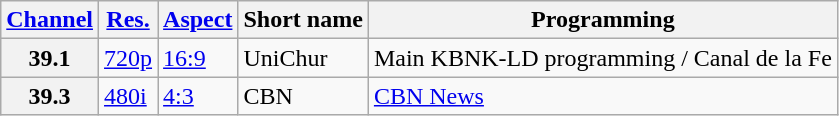<table class="wikitable">
<tr>
<th scope = "col"><a href='#'>Channel</a></th>
<th scope = "col"><a href='#'>Res.</a></th>
<th scope = "col"><a href='#'>Aspect</a></th>
<th scope = "col">Short name</th>
<th scope = "col">Programming</th>
</tr>
<tr>
<th scope = "row">39.1</th>
<td><a href='#'>720p</a></td>
<td><a href='#'>16:9</a></td>
<td>UniChur</td>
<td>Main KBNK-LD programming / Canal de la Fe</td>
</tr>
<tr>
<th scope = "row">39.3</th>
<td><a href='#'>480i</a></td>
<td><a href='#'>4:3</a></td>
<td>CBN</td>
<td><a href='#'>CBN News</a></td>
</tr>
</table>
